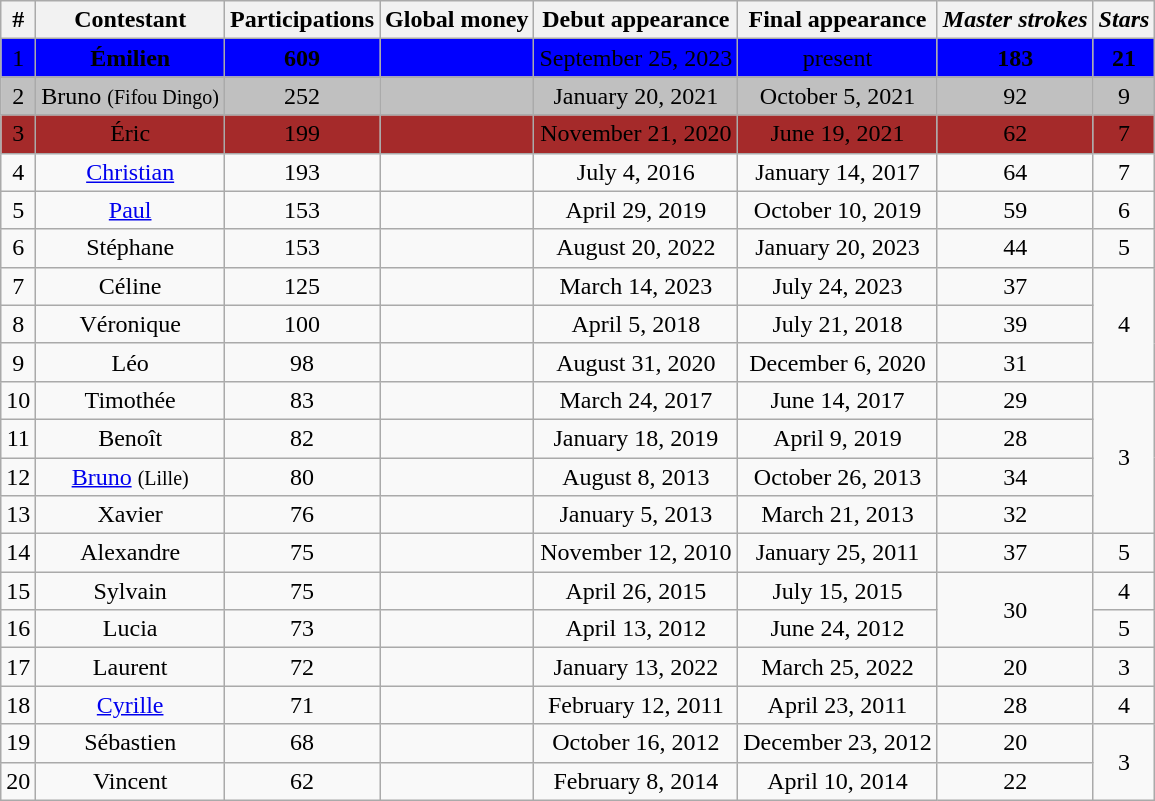<table class="wikitable sortable center" style="text-align:center; font-size:100%">
<tr>
<th>#</th>
<th>Contestant</th>
<th>Participations</th>
<th>Global money</th>
<th>Debut appearance</th>
<th>Final appearance</th>
<th><em>Master strokes</em></th>
<th><em>Stars</em></th>
</tr>
<tr style="background:blue">
<td>1</td>
<td><strong>Émilien</strong></td>
<td><strong>609</strong></td>
<td><strong></strong></td>
<td>September 25, 2023</td>
<td>present</td>
<td><strong>183</strong></td>
<td><strong>21</strong></td>
</tr>
<tr style="background:silver">
<td>2</td>
<td>Bruno <small>(Fifou Dingo)</small></td>
<td>252</td>
<td></td>
<td>January 20, 2021</td>
<td>October 5, 2021</td>
<td>92</td>
<td>9</td>
</tr>
<tr style="background:brown">
<td>3</td>
<td>Éric</td>
<td>199</td>
<td></td>
<td>November 21, 2020</td>
<td>June 19, 2021</td>
<td>62</td>
<td>7</td>
</tr>
<tr>
<td>4</td>
<td><a href='#'>Christian</a></td>
<td>193</td>
<td></td>
<td>July 4, 2016</td>
<td>January 14, 2017</td>
<td>64</td>
<td>7</td>
</tr>
<tr>
<td>5</td>
<td><a href='#'>Paul</a></td>
<td>153</td>
<td></td>
<td>April 29, 2019</td>
<td>October 10, 2019</td>
<td>59</td>
<td>6</td>
</tr>
<tr>
<td>6</td>
<td>Stéphane</td>
<td>153</td>
<td></td>
<td>August 20, 2022</td>
<td>January 20, 2023</td>
<td>44</td>
<td>5</td>
</tr>
<tr>
<td>7</td>
<td>Céline</td>
<td>125</td>
<td></td>
<td>March 14, 2023</td>
<td>July 24, 2023</td>
<td>37</td>
<td rowspan="3">4</td>
</tr>
<tr>
<td>8</td>
<td>Véronique</td>
<td>100</td>
<td></td>
<td>April 5, 2018</td>
<td>July 21, 2018</td>
<td>39</td>
</tr>
<tr>
<td>9</td>
<td>Léo</td>
<td>98</td>
<td></td>
<td>August 31, 2020</td>
<td>December 6, 2020</td>
<td>31</td>
</tr>
<tr>
<td>10</td>
<td>Timothée</td>
<td>83</td>
<td></td>
<td>March 24, 2017</td>
<td>June 14, 2017</td>
<td>29</td>
<td rowspan="4">3</td>
</tr>
<tr>
<td>11</td>
<td>Benoît</td>
<td>82</td>
<td></td>
<td>January 18, 2019</td>
<td>April 9, 2019</td>
<td>28</td>
</tr>
<tr>
<td>12</td>
<td><a href='#'>Bruno</a> <small>(Lille)</small></td>
<td>80</td>
<td></td>
<td>August 8, 2013</td>
<td>October 26, 2013</td>
<td>34</td>
</tr>
<tr>
<td>13</td>
<td>Xavier</td>
<td>76</td>
<td></td>
<td>January 5, 2013</td>
<td>March 21, 2013</td>
<td>32</td>
</tr>
<tr>
<td>14</td>
<td>Alexandre</td>
<td>75</td>
<td></td>
<td>November 12, 2010</td>
<td>January 25, 2011</td>
<td>37</td>
<td>5</td>
</tr>
<tr>
<td>15</td>
<td>Sylvain</td>
<td>75</td>
<td></td>
<td>April 26, 2015</td>
<td>July 15, 2015</td>
<td rowspan="2">30</td>
<td>4</td>
</tr>
<tr>
<td>16</td>
<td>Lucia</td>
<td>73</td>
<td></td>
<td>April 13, 2012</td>
<td>June 24, 2012</td>
<td>5</td>
</tr>
<tr>
<td>17</td>
<td>Laurent</td>
<td>72</td>
<td></td>
<td>January 13, 2022</td>
<td>March 25, 2022</td>
<td>20</td>
<td>3</td>
</tr>
<tr>
<td>18</td>
<td><a href='#'>Cyrille</a></td>
<td>71</td>
<td></td>
<td>February 12, 2011</td>
<td>April 23, 2011</td>
<td>28</td>
<td>4</td>
</tr>
<tr>
<td>19</td>
<td>Sébastien</td>
<td>68</td>
<td></td>
<td>October 16, 2012</td>
<td>December 23, 2012</td>
<td>20</td>
<td rowspan="2">3</td>
</tr>
<tr>
<td>20</td>
<td>Vincent</td>
<td>62</td>
<td></td>
<td>February 8, 2014</td>
<td>April 10, 2014</td>
<td>22</td>
</tr>
</table>
